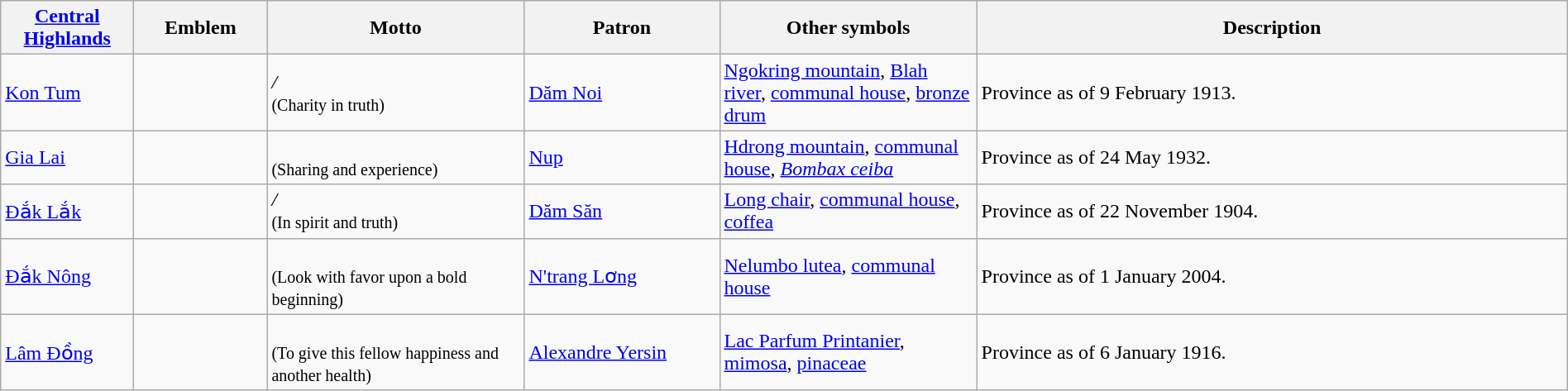<table class="wikitable" style="width:100%">
<tr>
<th width="100px"><a href='#'>Central Highlands</a></th>
<th width="100px">Emblem</th>
<th width="200px">Motto</th>
<th width="150px">Patron</th>
<th width="200px">Other symbols</th>
<th style="min-width:100px">Description</th>
</tr>
<tr>
<td><a href='#'>Kon Tum</a></td>
<td></td>
<td> <em>/</em> <br><small>(Charity in truth)</small></td>
<td><a href='#'>Dăm Noi</a></td>
<td><a href='#'>Ngokring mountain</a>, <a href='#'>Blah river</a>, <a href='#'>communal house</a>, <a href='#'>bronze drum</a></td>
<td>Province as of 9 February 1913.</td>
</tr>
<tr>
<td><a href='#'>Gia Lai</a></td>
<td></td>
<td><br><small>(Sharing and experience)</small></td>
<td><a href='#'>Nup</a></td>
<td><a href='#'>Hdrong mountain</a>, <a href='#'>communal house</a>, <em><a href='#'>Bombax ceiba</a></em></td>
<td>Province as of 24 May 1932.</td>
</tr>
<tr>
<td><a href='#'>Đắk Lắk</a></td>
<td></td>
<td> <em>/</em> <br><small>(In spirit and truth)</small></td>
<td><a href='#'>Dăm Săn</a></td>
<td><a href='#'>Long chair</a>, <a href='#'>communal house</a>, <a href='#'>coffea</a></td>
<td>Province as of 22 November 1904.</td>
</tr>
<tr>
<td><a href='#'>Đắk Nông</a></td>
<td></td>
<td><br><small>(Look with favor upon a bold beginning)</small></td>
<td><a href='#'>N'trang Lơng</a></td>
<td><a href='#'>Nelumbo lutea</a>, <a href='#'>communal house</a></td>
<td>Province as of 1 January 2004.</td>
</tr>
<tr>
<td><a href='#'>Lâm Đồng</a></td>
<td></td>
<td><br><small>(To give this fellow happiness and another health)</small></td>
<td><a href='#'>Alexandre Yersin</a></td>
<td><a href='#'>Lac Parfum Printanier</a>, <a href='#'>mimosa</a>, <a href='#'>pinaceae</a></td>
<td>Province as of 6 January 1916.</td>
</tr>
</table>
